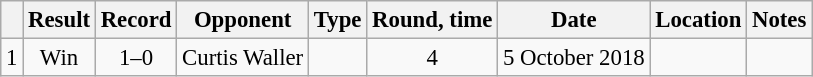<table class="wikitable" style="text-align:center; font-size:95%">
<tr>
<th></th>
<th>Result</th>
<th>Record</th>
<th>Opponent</th>
<th>Type</th>
<th>Round, time</th>
<th>Date</th>
<th>Location</th>
<th>Notes</th>
</tr>
<tr>
<td>1</td>
<td>Win</td>
<td>1–0</td>
<td style="text-align:left;"> Curtis Waller</td>
<td></td>
<td>4</td>
<td>5 October 2018</td>
<td style="text-align:left;"> </td>
<td style="text-align:left;"></td>
</tr>
</table>
